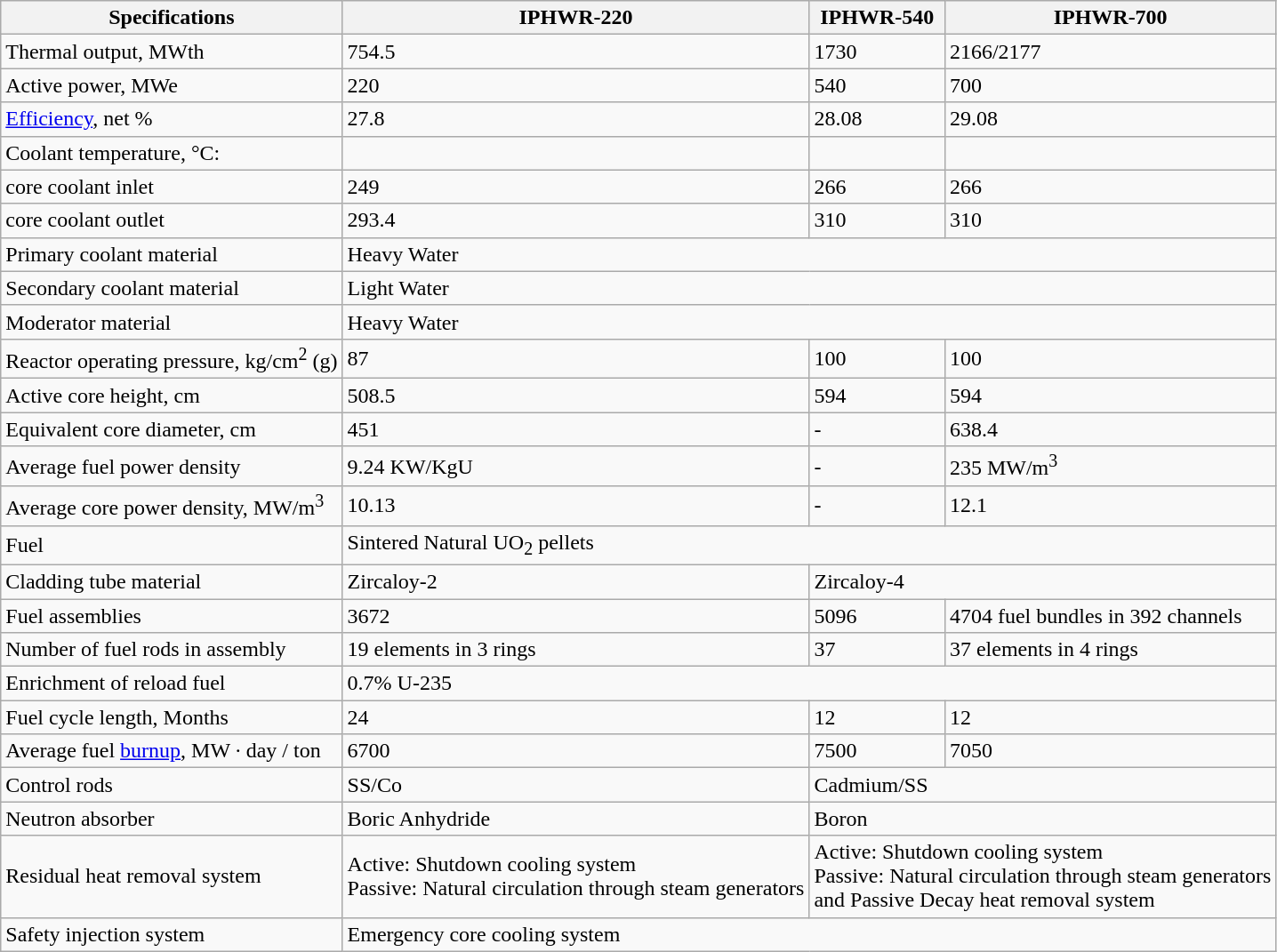<table class="wikitable">
<tr>
<th>Specifications</th>
<th>IPHWR-220</th>
<th>IPHWR-540</th>
<th>IPHWR-700</th>
</tr>
<tr>
<td>Thermal output, MWth</td>
<td>754.5</td>
<td>1730</td>
<td>2166/2177</td>
</tr>
<tr>
<td>Active power, MWe</td>
<td>220</td>
<td>540</td>
<td>700</td>
</tr>
<tr>
<td><a href='#'>Efficiency</a>, net %</td>
<td>27.8</td>
<td>28.08</td>
<td>29.08</td>
</tr>
<tr>
<td>Coolant temperature, °C:</td>
<td></td>
<td></td>
<td></td>
</tr>
<tr>
<td>core coolant inlet</td>
<td>249</td>
<td>266</td>
<td>266</td>
</tr>
<tr>
<td>core coolant outlet</td>
<td>293.4</td>
<td>310</td>
<td>310</td>
</tr>
<tr>
<td>Primary coolant material</td>
<td colspan="3">Heavy Water</td>
</tr>
<tr>
<td>Secondary coolant material</td>
<td colspan="3">Light Water</td>
</tr>
<tr>
<td>Moderator material</td>
<td colspan="3">Heavy Water</td>
</tr>
<tr>
<td>Reactor operating pressure, kg/cm<sup>2</sup> (g)</td>
<td>87</td>
<td>100</td>
<td>100</td>
</tr>
<tr>
<td>Active core height, cm</td>
<td>508.5</td>
<td>594</td>
<td>594</td>
</tr>
<tr>
<td>Equivalent core diameter, cm</td>
<td>451</td>
<td>-</td>
<td>638.4</td>
</tr>
<tr>
<td>Average fuel power density</td>
<td>9.24 KW/KgU</td>
<td>-</td>
<td>235 MW/m<sup>3</sup></td>
</tr>
<tr>
<td>Average core power density, MW/m<sup>3</sup></td>
<td>10.13</td>
<td>-</td>
<td>12.1</td>
</tr>
<tr>
<td>Fuel</td>
<td colspan="3">Sintered Natural UO<sub>2</sub> pellets</td>
</tr>
<tr>
<td>Cladding tube material</td>
<td>Zircaloy-2</td>
<td colspan="2">Zircaloy-4</td>
</tr>
<tr>
<td>Fuel assemblies</td>
<td>3672</td>
<td>5096</td>
<td>4704 fuel bundles in 392 channels</td>
</tr>
<tr>
<td>Number of fuel rods in assembly</td>
<td>19 elements in 3 rings</td>
<td>37</td>
<td>37 elements in 4 rings</td>
</tr>
<tr>
<td>Enrichment of reload fuel</td>
<td colspan="3">0.7% U-235</td>
</tr>
<tr>
<td>Fuel cycle length, Months</td>
<td>24</td>
<td>12</td>
<td>12</td>
</tr>
<tr>
<td>Average fuel <a href='#'>burnup</a>, MW · day / ton</td>
<td>6700</td>
<td>7500</td>
<td>7050</td>
</tr>
<tr>
<td>Control rods</td>
<td>SS/Co</td>
<td colspan="2">Cadmium/SS</td>
</tr>
<tr>
<td>Neutron absorber</td>
<td>Boric Anhydride</td>
<td colspan="2">Boron</td>
</tr>
<tr>
<td>Residual heat removal system</td>
<td>Active: Shutdown cooling system<br>Passive: Natural circulation through steam generators</td>
<td colspan="2">Active: Shutdown cooling system<br>Passive: Natural circulation through steam generators<br>and Passive Decay heat removal system</td>
</tr>
<tr>
<td>Safety injection system</td>
<td colspan="3">Emergency core cooling system</td>
</tr>
</table>
